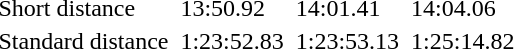<table>
<tr>
<td>Short distance<br></td>
<td></td>
<td>13:50.92</td>
<td></td>
<td>14:01.41</td>
<td></td>
<td>14:04.06</td>
</tr>
<tr>
<td>Standard distance<br></td>
<td></td>
<td>1:23:52.83</td>
<td></td>
<td>1:23:53.13</td>
<td></td>
<td>1:25:14.82</td>
</tr>
</table>
